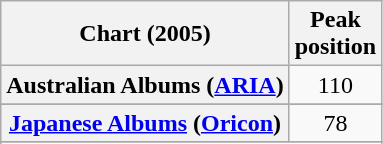<table class="wikitable plainrowheaders sortable" style="text-align:center">
<tr>
<th scope="col">Chart (2005)</th>
<th scope="col">Peak<br>position</th>
</tr>
<tr>
<th scope="row">Australian Albums (<a href='#'>ARIA</a>)</th>
<td>110</td>
</tr>
<tr>
</tr>
<tr>
</tr>
<tr>
</tr>
<tr>
</tr>
<tr>
</tr>
<tr>
</tr>
<tr>
</tr>
<tr>
</tr>
<tr>
<th scope="row"><a href='#'>Japanese Albums</a> (<a href='#'>Oricon</a>)</th>
<td>78</td>
</tr>
<tr>
</tr>
<tr>
</tr>
<tr>
</tr>
<tr>
</tr>
<tr>
</tr>
<tr>
</tr>
<tr>
</tr>
</table>
